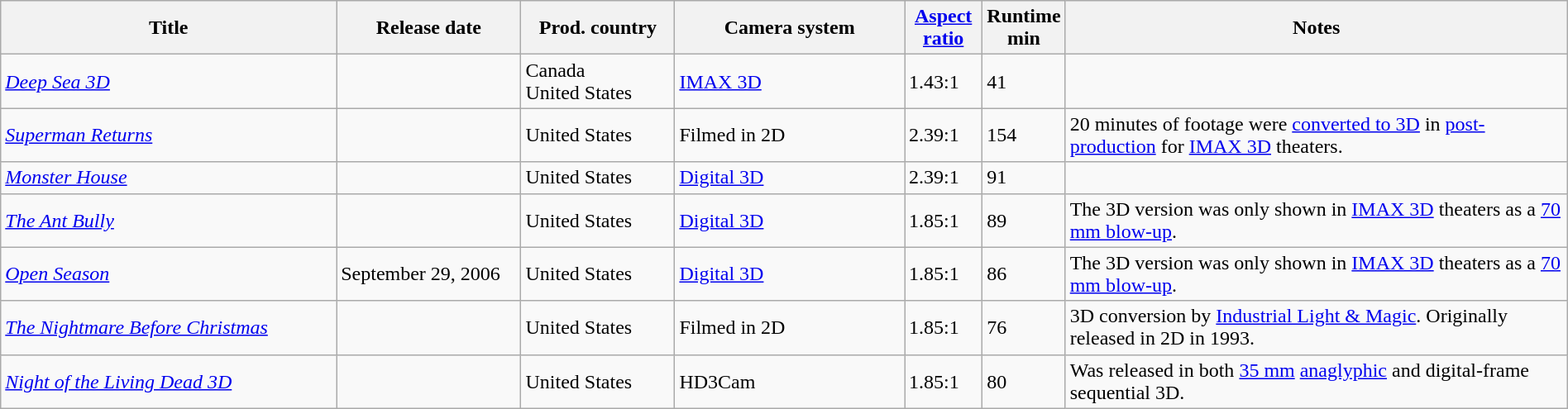<table class="wikitable sortable" width="100%">
<tr>
<th width="22%">Title</th>
<th width="12%">Release date</th>
<th width="10%">Prod. country</th>
<th width="15%">Camera system</th>
<th width="5%"><a href='#'>Aspect ratio</a></th>
<th width="3%">Runtime min</th>
<th width="33%" class="unsortable">Notes</th>
</tr>
<tr>
<td><em><a href='#'>Deep Sea 3D</a></em></td>
<td></td>
<td>Canada<br>United States</td>
<td><a href='#'>IMAX 3D</a></td>
<td>1.43:1</td>
<td>41</td>
<td></td>
</tr>
<tr>
<td><em><a href='#'>Superman Returns</a></em></td>
<td></td>
<td>United States</td>
<td>Filmed in 2D</td>
<td>2.39:1</td>
<td>154</td>
<td>20 minutes of footage were <a href='#'>converted to 3D</a> in <a href='#'>post-production</a> for <a href='#'>IMAX 3D</a> theaters.</td>
</tr>
<tr>
<td><em><a href='#'>Monster House</a></em></td>
<td></td>
<td>United States</td>
<td><a href='#'>Digital 3D</a></td>
<td>2.39:1</td>
<td>91</td>
<td></td>
</tr>
<tr>
<td><em><a href='#'>The Ant Bully</a></em></td>
<td></td>
<td>United States</td>
<td><a href='#'>Digital 3D</a></td>
<td>1.85:1</td>
<td>89</td>
<td>The 3D version was only shown in <a href='#'>IMAX 3D</a> theaters as a <a href='#'>70 mm blow-up</a>.</td>
</tr>
<tr>
<td><em><a href='#'>Open Season</a></em></td>
<td>September 29, 2006</td>
<td>United States</td>
<td><a href='#'>Digital 3D</a></td>
<td>1.85:1</td>
<td>86</td>
<td>The 3D version was only shown in <a href='#'>IMAX 3D</a> theaters as a <a href='#'>70 mm blow-up</a>.</td>
</tr>
<tr>
<td><em><a href='#'>The Nightmare Before Christmas</a></em></td>
<td></td>
<td>United States</td>
<td>Filmed in 2D</td>
<td>1.85:1</td>
<td>76</td>
<td>3D conversion by <a href='#'>Industrial Light & Magic</a>. Originally released in 2D in 1993.</td>
</tr>
<tr>
<td><em><a href='#'>Night of the Living Dead 3D</a></em></td>
<td></td>
<td>United States</td>
<td>HD3Cam</td>
<td>1.85:1</td>
<td>80</td>
<td>Was released in both <a href='#'>35 mm</a> <a href='#'>anaglyphic</a> and digital-frame sequential 3D.</td>
</tr>
</table>
